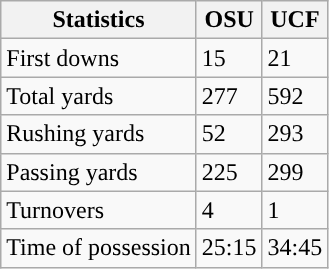<table class="wikitable" style="float: left;">
<tr>
<th>Statistics</th>
<th>OSU</th>
<th>UCF</th>
</tr>
<tr>
<td>First downs</td>
<td>15</td>
<td>21</td>
</tr>
<tr>
<td>Total yards</td>
<td>277</td>
<td>592</td>
</tr>
<tr>
<td>Rushing yards</td>
<td>52</td>
<td>293</td>
</tr>
<tr>
<td>Passing yards</td>
<td>225</td>
<td>299</td>
</tr>
<tr>
<td>Turnovers</td>
<td>4</td>
<td>1</td>
</tr>
<tr>
<td>Time of possession</td>
<td>25:15</td>
<td>34:45</td>
</tr>
</table>
